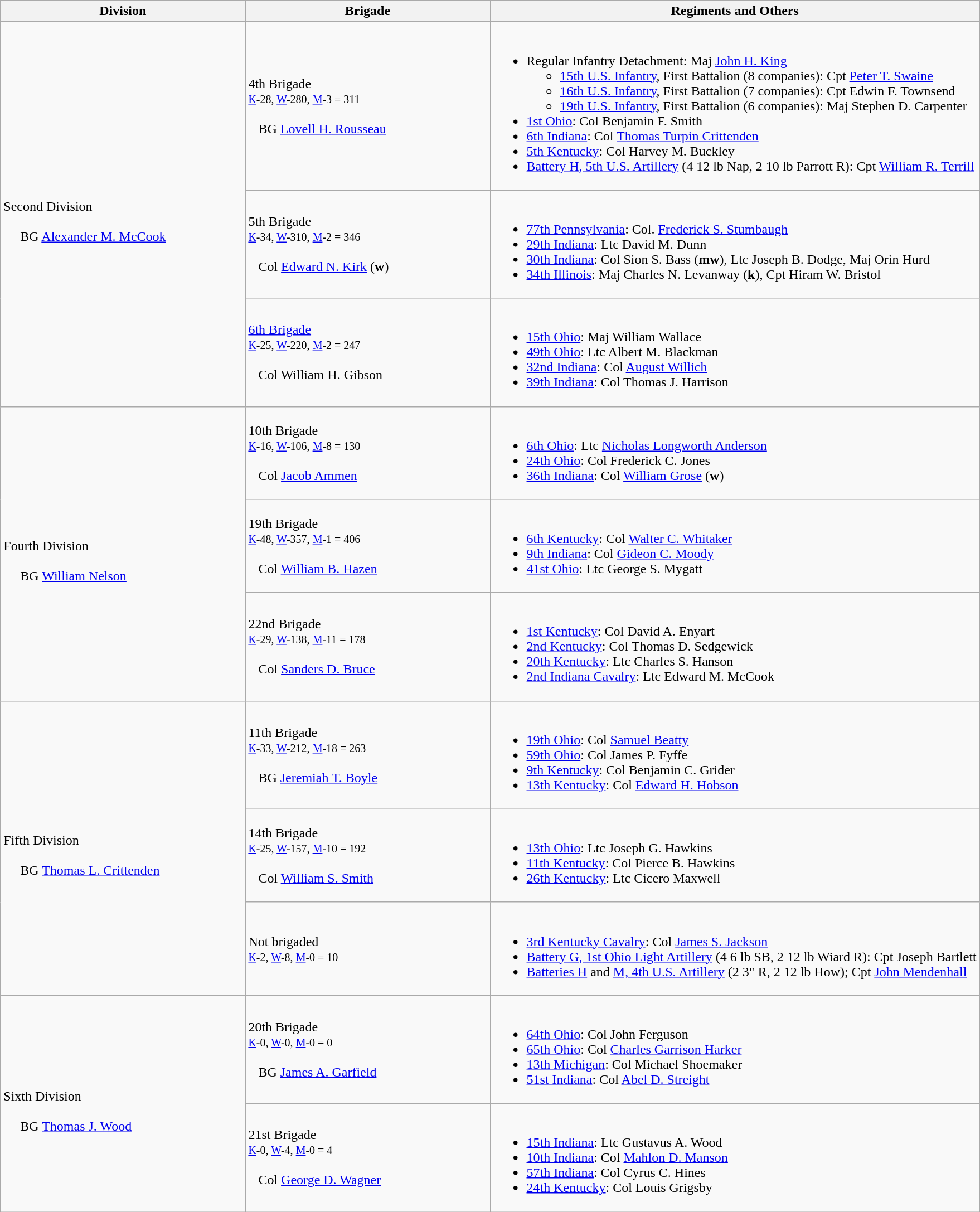<table class="wikitable">
<tr>
<th style="width:25%;">Division</th>
<th style="width:25%;">Brigade</th>
<th>Regiments and Others</th>
</tr>
<tr>
<td rowspan=3><br>Second Division<br><br>    
BG <a href='#'>Alexander M. McCook</a></td>
<td>4th Brigade<br><small><a href='#'>K</a>-28, <a href='#'>W</a>-280, <a href='#'>M</a>-3 = 311</small><br><br>  
BG <a href='#'>Lovell H. Rousseau</a></td>
<td><br><ul><li>Regular Infantry Detachment: Maj <a href='#'>John H. King</a><ul><li><a href='#'>15th U.S. Infantry</a>, First Battalion (8 companies): Cpt <a href='#'>Peter T. Swaine</a></li><li><a href='#'>16th U.S. Infantry</a>, First Battalion (7 companies): Cpt Edwin F. Townsend</li><li><a href='#'>19th U.S. Infantry</a>, First Battalion (6 companies): Maj Stephen D. Carpenter</li></ul></li><li><a href='#'>1st Ohio</a>: Col Benjamin F. Smith</li><li><a href='#'>6th Indiana</a>: Col <a href='#'>Thomas Turpin Crittenden</a></li><li><a href='#'>5th Kentucky</a>: Col Harvey M. Buckley</li><li><a href='#'>Battery H, 5th U.S. Artillery</a> (4 12 lb Nap, 2 10 lb Parrott R): Cpt <a href='#'>William R. Terrill</a></li></ul></td>
</tr>
<tr>
<td>5th Brigade<br><small><a href='#'>K</a>-34, <a href='#'>W</a>-310, <a href='#'>M</a>-2 = 346</small><br><br>  
Col <a href='#'>Edward N. Kirk</a> (<strong>w</strong>)</td>
<td><br><ul><li><a href='#'>77th Pennsylvania</a>: Col. <a href='#'>Frederick S. Stumbaugh</a></li><li><a href='#'>29th Indiana</a>: Ltc David M. Dunn</li><li><a href='#'>30th Indiana</a>: Col Sion S. Bass (<strong>mw</strong>), Ltc Joseph B. Dodge, Maj Orin Hurd</li><li><a href='#'>34th Illinois</a>: Maj Charles N. Levanway (<strong>k</strong>), Cpt Hiram W. Bristol</li></ul></td>
</tr>
<tr>
<td><a href='#'>6th Brigade</a><br><small><a href='#'>K</a>-25, <a href='#'>W</a>-220, <a href='#'>M</a>-2 = 247</small><br><br>  
Col William H. Gibson</td>
<td><br><ul><li><a href='#'>15th Ohio</a>: Maj William Wallace</li><li><a href='#'>49th Ohio</a>: Ltc Albert M. Blackman</li><li><a href='#'>32nd Indiana</a>: Col <a href='#'>August Willich</a></li><li><a href='#'>39th Indiana</a>: Col Thomas J. Harrison</li></ul></td>
</tr>
<tr>
<td rowspan=3><br>Fourth Division<br><br>    
BG <a href='#'>William Nelson</a></td>
<td>10th Brigade<br><small><a href='#'>K</a>-16, <a href='#'>W</a>-106, <a href='#'>M</a>-8 = 130</small><br><br>  
Col <a href='#'>Jacob Ammen</a></td>
<td><br><ul><li><a href='#'>6th Ohio</a>: Ltc <a href='#'>Nicholas Longworth Anderson</a></li><li><a href='#'>24th Ohio</a>: Col Frederick C. Jones</li><li><a href='#'>36th Indiana</a>: Col <a href='#'>William Grose</a> (<strong>w</strong>)</li></ul></td>
</tr>
<tr>
<td>19th Brigade<br><small><a href='#'>K</a>-48, <a href='#'>W</a>-357, <a href='#'>M</a>-1 = 406</small><br><br>  
Col <a href='#'>William B. Hazen</a></td>
<td><br><ul><li><a href='#'>6th Kentucky</a>: Col <a href='#'>Walter C. Whitaker</a></li><li><a href='#'>9th Indiana</a>: Col <a href='#'>Gideon C. Moody</a></li><li><a href='#'>41st Ohio</a>: Ltc George S. Mygatt</li></ul></td>
</tr>
<tr>
<td>22nd Brigade<br><small><a href='#'>K</a>-29, <a href='#'>W</a>-138, <a href='#'>M</a>-11 = 178</small><br><br>  
Col <a href='#'>Sanders D. Bruce</a></td>
<td><br><ul><li><a href='#'>1st Kentucky</a>: Col David A. Enyart</li><li><a href='#'>2nd Kentucky</a>: Col Thomas D. Sedgewick</li><li><a href='#'>20th Kentucky</a>: Ltc Charles S. Hanson</li><li><a href='#'>2nd Indiana Cavalry</a>: Ltc Edward M. McCook</li></ul></td>
</tr>
<tr>
<td rowspan=3><br>Fifth Division<br><br>    
BG <a href='#'>Thomas L. Crittenden</a></td>
<td>11th Brigade<br><small><a href='#'>K</a>-33, <a href='#'>W</a>-212, <a href='#'>M</a>-18 = 263</small><br><br>  
BG <a href='#'>Jeremiah T. Boyle</a></td>
<td><br><ul><li><a href='#'>19th Ohio</a>: Col <a href='#'>Samuel Beatty</a></li><li><a href='#'>59th Ohio</a>: Col James P. Fyffe</li><li><a href='#'>9th Kentucky</a>: Col Benjamin C. Grider</li><li><a href='#'>13th Kentucky</a>: Col <a href='#'>Edward H. Hobson</a></li></ul></td>
</tr>
<tr>
<td>14th Brigade<br><small><a href='#'>K</a>-25, <a href='#'>W</a>-157, <a href='#'>M</a>-10 = 192</small><br><br>  
Col <a href='#'>William S. Smith</a></td>
<td><br><ul><li><a href='#'>13th Ohio</a>: Ltc Joseph G. Hawkins</li><li><a href='#'>11th Kentucky</a>: Col Pierce B. Hawkins</li><li><a href='#'>26th Kentucky</a>: Ltc Cicero Maxwell</li></ul></td>
</tr>
<tr>
<td>Not brigaded<br><small><a href='#'>K</a>-2, <a href='#'>W</a>-8, <a href='#'>M</a>-0 = 10</small></td>
<td><br><ul><li><a href='#'>3rd Kentucky Cavalry</a>: Col <a href='#'>James S. Jackson</a></li><li><a href='#'>Battery G, 1st Ohio Light Artillery</a> (4 6 lb SB, 2 12 lb Wiard R): Cpt Joseph Bartlett</li><li><a href='#'>Batteries H</a> and <a href='#'>M, 4th U.S. Artillery</a> (2 3" R, 2 12 lb How); Cpt <a href='#'>John Mendenhall</a></li></ul></td>
</tr>
<tr>
<td rowspan=2><br>Sixth Division<br><br>    
BG <a href='#'>Thomas J. Wood</a></td>
<td>20th Brigade<br><small><a href='#'>K</a>-0, <a href='#'>W</a>-0, <a href='#'>M</a>-0 = 0</small><br><br>  
BG <a href='#'>James A. Garfield</a></td>
<td><br><ul><li><a href='#'>64th Ohio</a>: Col John Ferguson</li><li><a href='#'>65th Ohio</a>: Col <a href='#'>Charles Garrison Harker</a></li><li><a href='#'>13th Michigan</a>: Col Michael Shoemaker</li><li><a href='#'>51st Indiana</a>: Col <a href='#'>Abel D. Streight</a></li></ul></td>
</tr>
<tr>
<td>21st Brigade<br><small><a href='#'>K</a>-0, <a href='#'>W</a>-4, <a href='#'>M</a>-0 = 4</small><br><br>  
Col <a href='#'>George D. Wagner</a></td>
<td><br><ul><li><a href='#'>15th Indiana</a>: Ltc Gustavus A. Wood</li><li><a href='#'>10th Indiana</a>: Col <a href='#'>Mahlon D. Manson</a></li><li><a href='#'>57th Indiana</a>: Col Cyrus C. Hines</li><li><a href='#'>24th Kentucky</a>: Col Louis Grigsby</li></ul></td>
</tr>
</table>
